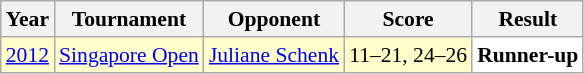<table class="sortable wikitable" style="font-size: 90%;">
<tr>
<th>Year</th>
<th>Tournament</th>
<th>Opponent</th>
<th>Score</th>
<th>Result</th>
</tr>
<tr style="background:#FFFFCC">
<td align="center"><a href='#'>2012</a></td>
<td align="left"><a href='#'>Singapore Open</a></td>
<td align="left"> <a href='#'>Juliane Schenk</a></td>
<td align="left">11–21, 24–26</td>
<td style="text-align: left; background:white"> <strong>Runner-up</strong></td>
</tr>
</table>
